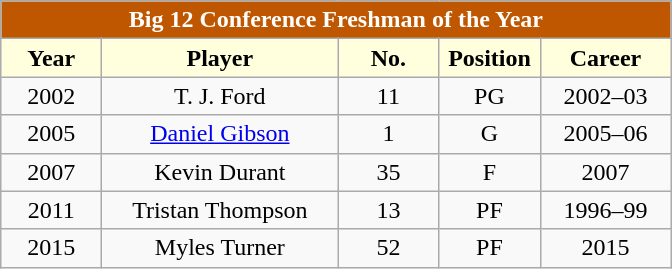<table class="wikitable" style="text-align:center">
<tr>
<td colspan="5" style= "background: #BF5700; color:white"><strong>Big 12 Conference Freshman of the Year</strong></td>
</tr>
<tr>
<th style="width:60px; background: #ffffdd;">Year</th>
<th style="width:150px; background: #ffffdd;">Player</th>
<th style="width:60px; background: #ffffdd;">No.</th>
<th style="width:60px; background: #ffffdd;">Position</th>
<th style="width:80px; background: #ffffdd;">Career</th>
</tr>
<tr>
<td>2002</td>
<td>T. J. Ford</td>
<td>11</td>
<td>PG</td>
<td>2002–03</td>
</tr>
<tr>
<td>2005</td>
<td><a href='#'>Daniel Gibson</a></td>
<td>1</td>
<td>G</td>
<td>2005–06</td>
</tr>
<tr>
<td>2007</td>
<td>Kevin Durant</td>
<td>35</td>
<td>F</td>
<td>2007</td>
</tr>
<tr>
<td>2011</td>
<td>Tristan Thompson</td>
<td>13</td>
<td>PF</td>
<td>1996–99</td>
</tr>
<tr>
<td>2015</td>
<td>Myles Turner</td>
<td>52</td>
<td>PF</td>
<td>2015</td>
</tr>
</table>
